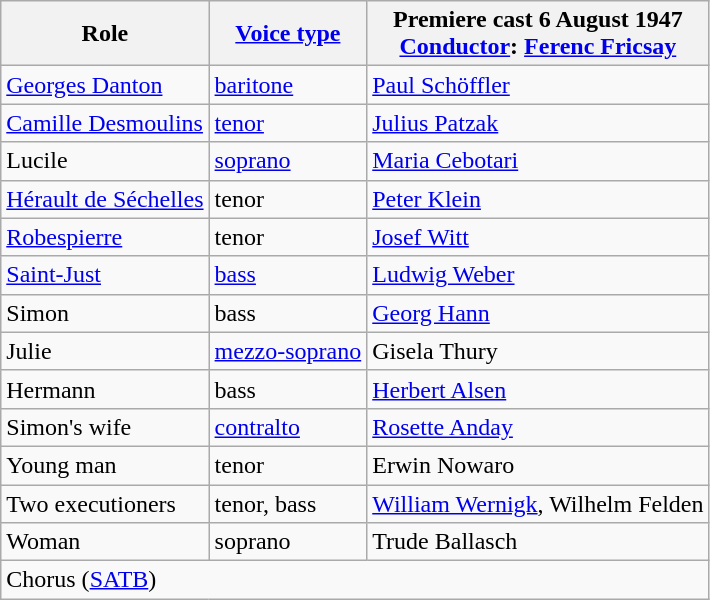<table class="wikitable">
<tr>
<th>Role</th>
<th><a href='#'>Voice type</a></th>
<th>Premiere cast 6 August 1947<br><a href='#'>Conductor</a>: <a href='#'>Ferenc Fricsay</a></th>
</tr>
<tr>
<td><a href='#'>Georges Danton</a></td>
<td><a href='#'>baritone</a></td>
<td><a href='#'>Paul Schöffler</a></td>
</tr>
<tr>
<td><a href='#'>Camille Desmoulins</a></td>
<td><a href='#'>tenor</a></td>
<td><a href='#'>Julius Patzak</a></td>
</tr>
<tr>
<td>Lucile</td>
<td><a href='#'>soprano</a></td>
<td><a href='#'>Maria Cebotari</a></td>
</tr>
<tr>
<td><a href='#'>Hérault de Séchelles</a></td>
<td>tenor</td>
<td><a href='#'>Peter Klein</a></td>
</tr>
<tr>
<td><a href='#'>Robespierre</a></td>
<td>tenor</td>
<td><a href='#'>Josef Witt</a></td>
</tr>
<tr>
<td><a href='#'>Saint-Just</a></td>
<td><a href='#'>bass</a></td>
<td><a href='#'>Ludwig Weber</a></td>
</tr>
<tr>
<td>Simon</td>
<td>bass</td>
<td><a href='#'>Georg Hann</a></td>
</tr>
<tr>
<td>Julie</td>
<td><a href='#'>mezzo-soprano</a></td>
<td>Gisela Thury</td>
</tr>
<tr>
<td>Hermann</td>
<td>bass</td>
<td><a href='#'>Herbert Alsen</a></td>
</tr>
<tr>
<td>Simon's wife</td>
<td><a href='#'>contralto</a></td>
<td><a href='#'>Rosette Anday</a></td>
</tr>
<tr>
<td>Young man</td>
<td>tenor</td>
<td>Erwin Nowaro</td>
</tr>
<tr>
<td>Two executioners</td>
<td>tenor, bass</td>
<td><a href='#'>William Wernigk</a>, Wilhelm Felden</td>
</tr>
<tr>
<td>Woman</td>
<td>soprano</td>
<td>Trude Ballasch</td>
</tr>
<tr>
<td colspan="3">Chorus (<a href='#'>SATB</a>)</td>
</tr>
</table>
